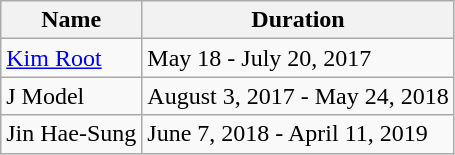<table class=wikitable>
<tr>
<th>Name</th>
<th>Duration</th>
</tr>
<tr>
<td><a href='#'>Kim Root</a></td>
<td>May 18 - July 20, 2017</td>
</tr>
<tr>
<td>J Model</td>
<td>August 3, 2017 - May 24, 2018</td>
</tr>
<tr>
<td>Jin Hae-Sung</td>
<td>June 7, 2018 - April 11, 2019</td>
</tr>
</table>
